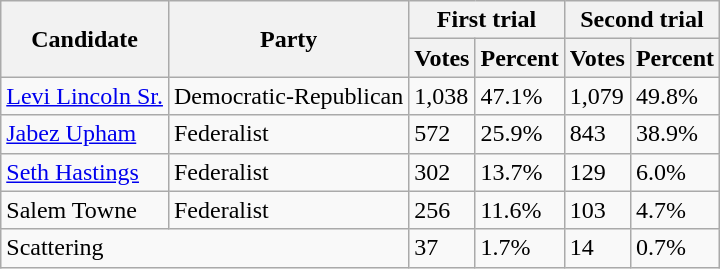<table class=wikitable>
<tr>
<th rowspan=2>Candidate</th>
<th rowspan=2>Party</th>
<th colspan=2>First trial</th>
<th colspan=2>Second trial</th>
</tr>
<tr>
<th>Votes</th>
<th>Percent</th>
<th>Votes</th>
<th>Percent</th>
</tr>
<tr>
<td><a href='#'>Levi Lincoln Sr.</a></td>
<td>Democratic-Republican</td>
<td>1,038</td>
<td>47.1%</td>
<td>1,079</td>
<td>49.8%</td>
</tr>
<tr>
<td><a href='#'>Jabez Upham</a></td>
<td>Federalist</td>
<td>572</td>
<td>25.9%</td>
<td>843</td>
<td>38.9%</td>
</tr>
<tr>
<td><a href='#'>Seth Hastings</a></td>
<td>Federalist</td>
<td>302</td>
<td>13.7%</td>
<td>129</td>
<td>6.0%</td>
</tr>
<tr>
<td>Salem Towne</td>
<td>Federalist</td>
<td>256</td>
<td>11.6%</td>
<td>103</td>
<td>4.7%</td>
</tr>
<tr>
<td colspan=2>Scattering</td>
<td>37</td>
<td>1.7%</td>
<td>14</td>
<td>0.7%</td>
</tr>
</table>
